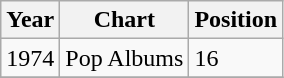<table class="wikitable">
<tr>
<th align="left">Year</th>
<th align="left">Chart</th>
<th align="left">Position</th>
</tr>
<tr>
<td align="left">1974</td>
<td align="left">Pop Albums</td>
<td align="left">16</td>
</tr>
<tr>
</tr>
</table>
